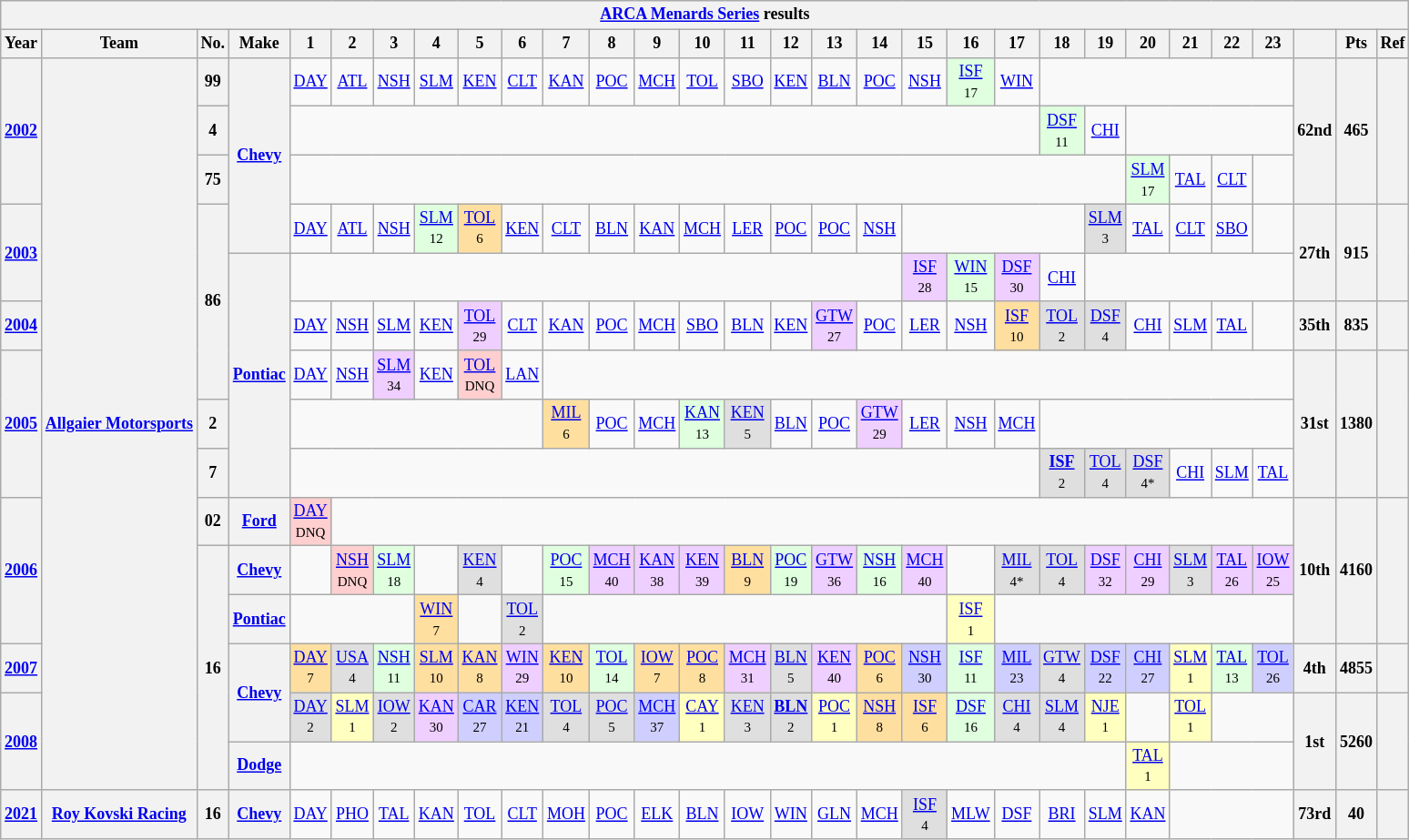<table class="wikitable" style="text-align:center; font-size:75%">
<tr>
<th colspan=30><a href='#'>ARCA Menards Series</a> results</th>
</tr>
<tr>
<th>Year</th>
<th>Team</th>
<th>No.</th>
<th>Make</th>
<th>1</th>
<th>2</th>
<th>3</th>
<th>4</th>
<th>5</th>
<th>6</th>
<th>7</th>
<th>8</th>
<th>9</th>
<th>10</th>
<th>11</th>
<th>12</th>
<th>13</th>
<th>14</th>
<th>15</th>
<th>16</th>
<th>17</th>
<th>18</th>
<th>19</th>
<th>20</th>
<th>21</th>
<th>22</th>
<th>23</th>
<th></th>
<th>Pts</th>
<th>Ref</th>
</tr>
<tr>
<th rowspan=3><a href='#'>2002</a></th>
<th rowspan=15><a href='#'>Allgaier Motorsports</a></th>
<th>99</th>
<th rowspan=4><a href='#'>Chevy</a></th>
<td><a href='#'>DAY</a></td>
<td><a href='#'>ATL</a></td>
<td><a href='#'>NSH</a></td>
<td><a href='#'>SLM</a></td>
<td><a href='#'>KEN</a></td>
<td><a href='#'>CLT</a></td>
<td><a href='#'>KAN</a></td>
<td><a href='#'>POC</a></td>
<td><a href='#'>MCH</a></td>
<td><a href='#'>TOL</a></td>
<td><a href='#'>SBO</a></td>
<td><a href='#'>KEN</a></td>
<td><a href='#'>BLN</a></td>
<td><a href='#'>POC</a></td>
<td><a href='#'>NSH</a></td>
<td style="background:#DFFFDF;"><a href='#'>ISF</a><br><small>17</small></td>
<td><a href='#'>WIN</a></td>
<td colspan=6></td>
<th rowspan=3>62nd</th>
<th rowspan=3>465</th>
<th rowspan=3></th>
</tr>
<tr>
<th>4</th>
<td colspan=17></td>
<td style="background:#DFFFDF;"><a href='#'>DSF</a><br><small>11</small></td>
<td><a href='#'>CHI</a></td>
<td colspan=4></td>
</tr>
<tr>
<th>75</th>
<td colspan=19></td>
<td style="background:#DFFFDF;"><a href='#'>SLM</a><br><small>17</small></td>
<td><a href='#'>TAL</a></td>
<td><a href='#'>CLT</a></td>
<td></td>
</tr>
<tr>
<th rowspan=2><a href='#'>2003</a></th>
<th rowspan=4>86</th>
<td><a href='#'>DAY</a></td>
<td><a href='#'>ATL</a></td>
<td><a href='#'>NSH</a></td>
<td style="background:#DFFFDF;"><a href='#'>SLM</a><br><small>12</small></td>
<td style="background:#FFDF9F;"><a href='#'>TOL</a><br><small>6</small></td>
<td><a href='#'>KEN</a></td>
<td><a href='#'>CLT</a></td>
<td><a href='#'>BLN</a></td>
<td><a href='#'>KAN</a></td>
<td><a href='#'>MCH</a></td>
<td><a href='#'>LER</a></td>
<td><a href='#'>POC</a></td>
<td><a href='#'>POC</a></td>
<td><a href='#'>NSH</a></td>
<td colspan=4></td>
<td style="background:#DFDFDF;"><a href='#'>SLM</a><br><small>3</small></td>
<td><a href='#'>TAL</a></td>
<td><a href='#'>CLT</a></td>
<td><a href='#'>SBO</a></td>
<td></td>
<th rowspan=2>27th</th>
<th rowspan=2>915</th>
<th rowspan=2></th>
</tr>
<tr>
<th rowspan=5><a href='#'>Pontiac</a></th>
<td colspan=14></td>
<td style="background:#EFCFFF;"><a href='#'>ISF</a><br><small>28</small></td>
<td style="background:#DFFFDF;"><a href='#'>WIN</a><br><small>15</small></td>
<td style="background:#EFCFFF;"><a href='#'>DSF</a><br><small>30</small></td>
<td><a href='#'>CHI</a></td>
<td colspan=5></td>
</tr>
<tr>
<th><a href='#'>2004</a></th>
<td><a href='#'>DAY</a></td>
<td><a href='#'>NSH</a></td>
<td><a href='#'>SLM</a></td>
<td><a href='#'>KEN</a></td>
<td style="background:#EFCFFF;"><a href='#'>TOL</a><br><small>29</small></td>
<td><a href='#'>CLT</a></td>
<td><a href='#'>KAN</a></td>
<td><a href='#'>POC</a></td>
<td><a href='#'>MCH</a></td>
<td><a href='#'>SBO</a></td>
<td><a href='#'>BLN</a></td>
<td><a href='#'>KEN</a></td>
<td style="background:#EFCFFF;"><a href='#'>GTW</a><br><small>27</small></td>
<td><a href='#'>POC</a></td>
<td><a href='#'>LER</a></td>
<td><a href='#'>NSH</a></td>
<td style="background:#FFDF9F;"><a href='#'>ISF</a><br><small>10</small></td>
<td style="background:#DFDFDF;"><a href='#'>TOL</a><br><small>2</small></td>
<td style="background:#DFDFDF;"><a href='#'>DSF</a><br><small>4</small></td>
<td><a href='#'>CHI</a></td>
<td><a href='#'>SLM</a></td>
<td><a href='#'>TAL</a></td>
<td></td>
<th>35th</th>
<th>835</th>
<th></th>
</tr>
<tr>
<th rowspan=3><a href='#'>2005</a></th>
<td><a href='#'>DAY</a></td>
<td><a href='#'>NSH</a></td>
<td style="background:#EFCFFF;"><a href='#'>SLM</a><br><small>34</small></td>
<td><a href='#'>KEN</a></td>
<td style="background:#FFCFCF;"><a href='#'>TOL</a><br><small>DNQ</small></td>
<td><a href='#'>LAN</a></td>
<td colspan=17></td>
<th rowspan=3>31st</th>
<th rowspan=3>1380</th>
<th rowspan=3></th>
</tr>
<tr>
<th>2</th>
<td colspan=6></td>
<td style="background:#FFDF9F;"><a href='#'>MIL</a><br><small>6</small></td>
<td><a href='#'>POC</a></td>
<td><a href='#'>MCH</a></td>
<td style="background:#DFFFDF;"><a href='#'>KAN</a><br><small>13</small></td>
<td style="background:#DFDFDF;"><a href='#'>KEN</a><br><small>5</small></td>
<td><a href='#'>BLN</a></td>
<td><a href='#'>POC</a></td>
<td style="background:#EFCFFF;"><a href='#'>GTW</a><br><small>29</small></td>
<td><a href='#'>LER</a></td>
<td><a href='#'>NSH</a></td>
<td><a href='#'>MCH</a></td>
<td colspan=6></td>
</tr>
<tr>
<th>7</th>
<td colspan=17></td>
<td style="background:#DFDFDF;"><strong><a href='#'>ISF</a></strong><br><small>2</small></td>
<td style="background:#DFDFDF;"><a href='#'>TOL</a><br><small>4</small></td>
<td style="background:#DFDFDF;"><a href='#'>DSF</a><br><small>4*</small></td>
<td><a href='#'>CHI</a></td>
<td><a href='#'>SLM</a></td>
<td><a href='#'>TAL</a></td>
</tr>
<tr>
<th rowspan=3><a href='#'>2006</a></th>
<th>02</th>
<th><a href='#'>Ford</a></th>
<td style="background:#FFCFCF;"><a href='#'>DAY</a><br><small>DNQ</small></td>
<td colspan=22></td>
<th rowspan=3>10th</th>
<th rowspan=3>4160</th>
<th rowspan=3></th>
</tr>
<tr>
<th rowspan=5>16</th>
<th><a href='#'>Chevy</a></th>
<td></td>
<td style="background:#FFCFCF;"><a href='#'>NSH</a><br><small>DNQ</small></td>
<td style="background:#DFFFDF;"><a href='#'>SLM</a><br><small>18</small></td>
<td></td>
<td style="background:#DFDFDF;"><a href='#'>KEN</a><br><small>4</small></td>
<td></td>
<td style="background:#DFFFDF;"><a href='#'>POC</a><br><small>15</small></td>
<td style="background:#EFCFFF;"><a href='#'>MCH</a><br><small>40</small></td>
<td style="background:#EFCFFF;"><a href='#'>KAN</a><br><small>38</small></td>
<td style="background:#EFCFFF;"><a href='#'>KEN</a><br><small>39</small></td>
<td style="background:#FFDF9F;"><a href='#'>BLN</a><br><small>9</small></td>
<td style="background:#DFFFDF;"><a href='#'>POC</a><br><small>19</small></td>
<td style="background:#EFCFFF;"><a href='#'>GTW</a><br><small>36</small></td>
<td style="background:#DFFFDF;"><a href='#'>NSH</a><br><small>16</small></td>
<td style="background:#EFCFFF;"><a href='#'>MCH</a><br><small>40</small></td>
<td></td>
<td style="background:#DFDFDF;"><a href='#'>MIL</a><br><small>4*</small></td>
<td style="background:#DFDFDF;"><a href='#'>TOL</a><br><small>4</small></td>
<td style="background:#EFCFFF;"><a href='#'>DSF</a><br><small>32</small></td>
<td style="background:#EFCFFF;"><a href='#'>CHI</a><br><small>29</small></td>
<td style="background:#DFDFDF;"><a href='#'>SLM</a><br><small>3</small></td>
<td style="background:#EFCFFF;"><a href='#'>TAL</a><br><small>26</small></td>
<td style="background:#EFCFFF;"><a href='#'>IOW</a><br><small>25</small></td>
</tr>
<tr>
<th><a href='#'>Pontiac</a></th>
<td colspan=3></td>
<td style="background:#FFDF9F;"><a href='#'>WIN</a><br><small>7</small></td>
<td></td>
<td style="background:#DFDFDF;"><a href='#'>TOL</a><br><small>2</small></td>
<td colspan=9></td>
<td style="background:#FFFFBF;"><a href='#'>ISF</a><br><small>1</small></td>
<td colspan=7></td>
</tr>
<tr>
<th><a href='#'>2007</a></th>
<th rowspan=2><a href='#'>Chevy</a></th>
<td style="background:#FFDF9F;"><a href='#'>DAY</a><br><small>7</small></td>
<td style="background:#DFDFDF;"><a href='#'>USA</a><br><small>4</small></td>
<td style="background:#DFFFDF;"><a href='#'>NSH</a><br><small>11</small></td>
<td style="background:#FFDF9F;"><a href='#'>SLM</a><br><small>10</small></td>
<td style="background:#FFDF9F;"><a href='#'>KAN</a><br><small>8</small></td>
<td style="background:#EFCFFF;"><a href='#'>WIN</a><br><small>29</small></td>
<td style="background:#FFDF9F;"><a href='#'>KEN</a><br><small>10</small></td>
<td style="background:#DFFFDF;"><a href='#'>TOL</a><br><small>14</small></td>
<td style="background:#FFDF9F;"><a href='#'>IOW</a><br><small>7</small></td>
<td style="background:#FFDF9F;"><a href='#'>POC</a><br><small>8</small></td>
<td style="background:#EFCFFF;"><a href='#'>MCH</a><br><small>31</small></td>
<td style="background:#DFDFDF;"><a href='#'>BLN</a><br><small>5</small></td>
<td style="background:#EFCFFF;"><a href='#'>KEN</a><br><small>40</small></td>
<td style="background:#FFDF9F;"><a href='#'>POC</a><br><small>6</small></td>
<td style="background:#CFCFFF;"><a href='#'>NSH</a><br><small>30</small></td>
<td style="background:#DFFFDF;"><a href='#'>ISF</a><br><small>11</small></td>
<td style="background:#CFCFFF;"><a href='#'>MIL</a><br><small>23</small></td>
<td style="background:#DFDFDF;"><a href='#'>GTW</a><br><small>4</small></td>
<td style="background:#CFCFFF;"><a href='#'>DSF</a><br><small>22</small></td>
<td style="background:#CFCFFF;"><a href='#'>CHI</a><br><small>27</small></td>
<td style="background:#FFFFBF;"><a href='#'>SLM</a><br><small>1</small></td>
<td style="background:#DFFFDF;"><a href='#'>TAL</a><br><small>13</small></td>
<td style="background:#CFCFFF;"><a href='#'>TOL</a><br><small>26</small></td>
<th>4th</th>
<th>4855</th>
<th></th>
</tr>
<tr>
<th rowspan=2><a href='#'>2008</a></th>
<td style="background:#DFDFDF;"><a href='#'>DAY</a><br><small>2</small></td>
<td style="background:#FFFFBF;"><a href='#'>SLM</a><br><small>1</small></td>
<td style="background:#DFDFDF;"><a href='#'>IOW</a><br><small>2</small></td>
<td style="background:#EFCFFF;"><a href='#'>KAN</a><br><small>30</small></td>
<td style="background:#CFCFFF;"><a href='#'>CAR</a><br><small>27</small></td>
<td style="background:#CFCFFF;"><a href='#'>KEN</a><br><small>21</small></td>
<td style="background:#DFDFDF;"><a href='#'>TOL</a><br><small>4</small></td>
<td style="background:#DFDFDF;"><a href='#'>POC</a><br><small>5</small></td>
<td style="background:#CFCFFF;"><a href='#'>MCH</a><br><small>37</small></td>
<td style="background:#FFFFBF;"><a href='#'>CAY</a><br><small>1</small></td>
<td style="background:#DFDFDF;"><a href='#'>KEN</a><br><small>3</small></td>
<td style="background:#DFDFDF;"><strong><a href='#'>BLN</a></strong><br><small>2</small></td>
<td style="background:#FFFFBF;"><a href='#'>POC</a><br><small>1</small></td>
<td style="background:#FFDF9F;"><a href='#'>NSH</a><br><small>8</small></td>
<td style="background:#FFDF9F;"><a href='#'>ISF</a><br><small>6</small></td>
<td style="background:#DFFFDF;"><a href='#'>DSF</a><br><small>16</small></td>
<td style="background:#DFDFDF;"><a href='#'>CHI</a><br><small>4</small></td>
<td style="background:#DFDFDF;"><a href='#'>SLM</a><br><small>4</small></td>
<td style="background:#FFFFBF;"><a href='#'>NJE</a><br><small>1</small></td>
<td></td>
<td style="background:#FFFFBF;"><a href='#'>TOL</a><br><small>1</small></td>
<td colspan=2></td>
<th rowspan=2>1st</th>
<th rowspan=2>5260</th>
<th rowspan=2></th>
</tr>
<tr>
<th><a href='#'>Dodge</a></th>
<td colspan=19></td>
<td style="background:#FFFFBF;"><a href='#'>TAL</a><br><small>1</small></td>
<td colspan=3></td>
</tr>
<tr>
<th><a href='#'>2021</a></th>
<th><a href='#'>Roy Kovski Racing</a></th>
<th>16</th>
<th><a href='#'>Chevy</a></th>
<td><a href='#'>DAY</a></td>
<td><a href='#'>PHO</a></td>
<td><a href='#'>TAL</a></td>
<td><a href='#'>KAN</a></td>
<td><a href='#'>TOL</a></td>
<td><a href='#'>CLT</a></td>
<td><a href='#'>MOH</a></td>
<td><a href='#'>POC</a></td>
<td><a href='#'>ELK</a></td>
<td><a href='#'>BLN</a></td>
<td><a href='#'>IOW</a></td>
<td><a href='#'>WIN</a></td>
<td><a href='#'>GLN</a></td>
<td><a href='#'>MCH</a></td>
<td style="background:#DFDFDF;"><a href='#'>ISF</a><br><small>4</small></td>
<td><a href='#'>MLW</a></td>
<td><a href='#'>DSF</a></td>
<td><a href='#'>BRI</a></td>
<td><a href='#'>SLM</a></td>
<td><a href='#'>KAN</a></td>
<td colspan=3></td>
<th>73rd</th>
<th>40</th>
<th></th>
</tr>
</table>
